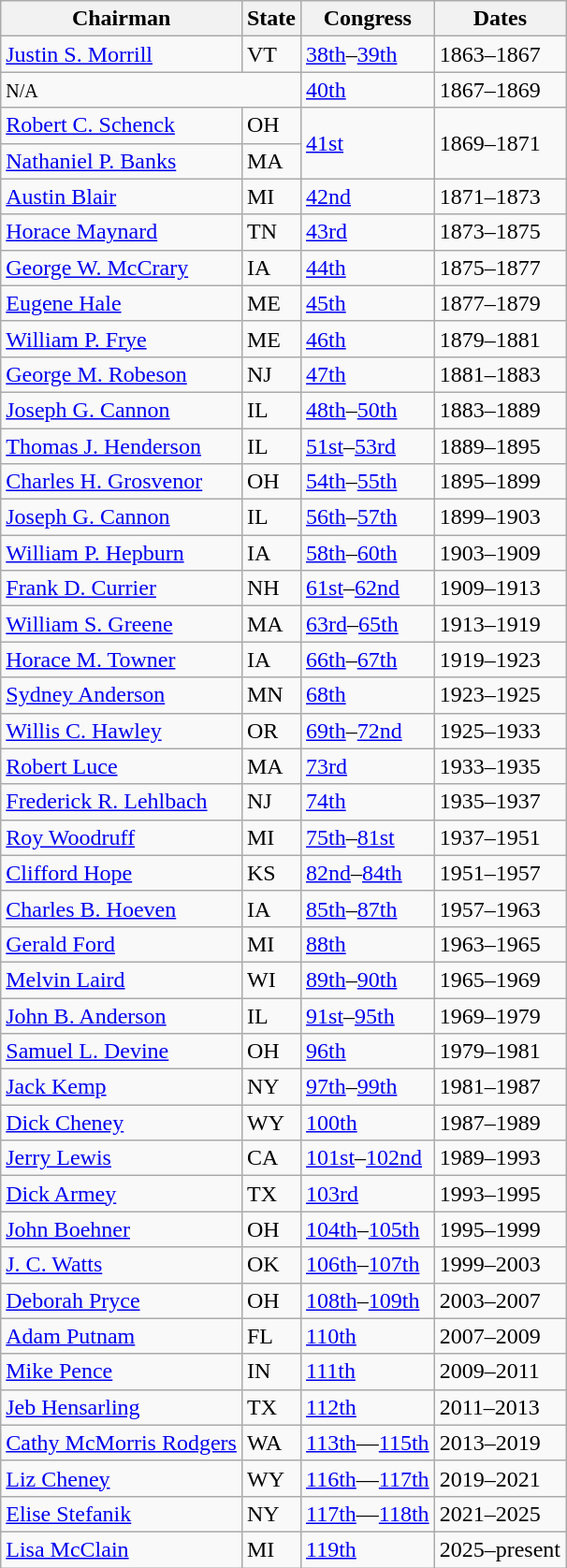<table class=wikitable>
<tr>
<th>Chairman</th>
<th>State</th>
<th>Congress</th>
<th>Dates</th>
</tr>
<tr>
<td><a href='#'>Justin S. Morrill</a></td>
<td>VT</td>
<td><a href='#'>38th</a>–<a href='#'>39th</a></td>
<td>1863–1867</td>
</tr>
<tr>
<td colspan="2"><small>N/A</small></td>
<td><a href='#'>40th</a></td>
<td>1867–1869</td>
</tr>
<tr>
<td><a href='#'>Robert C. Schenck</a></td>
<td>OH</td>
<td rowspan="2"><a href='#'>41st</a></td>
<td rowspan="2">1869–1871</td>
</tr>
<tr>
<td><a href='#'>Nathaniel P. Banks</a></td>
<td>MA</td>
</tr>
<tr>
<td><a href='#'>Austin Blair</a></td>
<td>MI</td>
<td><a href='#'>42nd</a></td>
<td>1871–1873</td>
</tr>
<tr>
<td><a href='#'>Horace Maynard</a></td>
<td>TN</td>
<td><a href='#'>43rd</a></td>
<td>1873–1875</td>
</tr>
<tr>
<td><a href='#'>George W. McCrary</a></td>
<td>IA</td>
<td><a href='#'>44th</a></td>
<td>1875–1877</td>
</tr>
<tr>
<td><a href='#'>Eugene Hale</a></td>
<td>ME</td>
<td><a href='#'>45th</a></td>
<td>1877–1879</td>
</tr>
<tr>
<td><a href='#'>William P. Frye</a></td>
<td>ME</td>
<td><a href='#'>46th</a></td>
<td>1879–1881</td>
</tr>
<tr>
<td><a href='#'>George M. Robeson</a></td>
<td>NJ</td>
<td><a href='#'>47th</a></td>
<td>1881–1883</td>
</tr>
<tr>
<td><a href='#'>Joseph G. Cannon</a></td>
<td>IL</td>
<td><a href='#'>48th</a>–<a href='#'>50th</a></td>
<td>1883–1889</td>
</tr>
<tr>
<td><a href='#'>Thomas J. Henderson</a></td>
<td>IL</td>
<td><a href='#'>51st</a>–<a href='#'>53rd</a></td>
<td>1889–1895</td>
</tr>
<tr>
<td><a href='#'>Charles H. Grosvenor</a></td>
<td>OH</td>
<td><a href='#'>54th</a>–<a href='#'>55th</a></td>
<td>1895–1899</td>
</tr>
<tr>
<td><a href='#'>Joseph G. Cannon</a></td>
<td>IL</td>
<td><a href='#'>56th</a>–<a href='#'>57th</a></td>
<td>1899–1903</td>
</tr>
<tr>
<td><a href='#'>William P. Hepburn</a></td>
<td>IA</td>
<td><a href='#'>58th</a>–<a href='#'>60th</a></td>
<td>1903–1909</td>
</tr>
<tr>
<td><a href='#'>Frank D. Currier</a></td>
<td>NH</td>
<td><a href='#'>61st</a>–<a href='#'>62nd</a></td>
<td>1909–1913</td>
</tr>
<tr>
<td><a href='#'>William S. Greene</a></td>
<td>MA</td>
<td><a href='#'>63rd</a>–<a href='#'>65th</a></td>
<td>1913–1919</td>
</tr>
<tr>
<td><a href='#'>Horace M. Towner</a></td>
<td>IA</td>
<td><a href='#'>66th</a>–<a href='#'>67th</a></td>
<td>1919–1923</td>
</tr>
<tr>
<td><a href='#'>Sydney Anderson</a></td>
<td>MN</td>
<td><a href='#'>68th</a></td>
<td>1923–1925</td>
</tr>
<tr>
<td><a href='#'>Willis C. Hawley</a></td>
<td>OR</td>
<td><a href='#'>69th</a>–<a href='#'>72nd</a></td>
<td>1925–1933</td>
</tr>
<tr>
<td><a href='#'>Robert Luce</a></td>
<td>MA</td>
<td><a href='#'>73rd</a></td>
<td>1933–1935</td>
</tr>
<tr>
<td><a href='#'>Frederick R. Lehlbach</a></td>
<td>NJ</td>
<td><a href='#'>74th</a></td>
<td>1935–1937</td>
</tr>
<tr>
<td><a href='#'>Roy Woodruff</a></td>
<td>MI</td>
<td><a href='#'>75th</a>–<a href='#'>81st</a></td>
<td>1937–1951</td>
</tr>
<tr>
<td><a href='#'>Clifford Hope</a></td>
<td>KS</td>
<td><a href='#'>82nd</a>–<a href='#'>84th</a></td>
<td>1951–1957</td>
</tr>
<tr>
<td><a href='#'>Charles B. Hoeven</a></td>
<td>IA</td>
<td><a href='#'>85th</a>–<a href='#'>87th</a></td>
<td>1957–1963</td>
</tr>
<tr>
<td><a href='#'>Gerald Ford</a></td>
<td>MI</td>
<td><a href='#'>88th</a></td>
<td>1963–1965</td>
</tr>
<tr>
<td><a href='#'>Melvin Laird</a></td>
<td>WI</td>
<td><a href='#'>89th</a>–<a href='#'>90th</a></td>
<td>1965–1969</td>
</tr>
<tr>
<td><a href='#'>John B. Anderson</a></td>
<td>IL</td>
<td><a href='#'>91st</a>–<a href='#'>95th</a></td>
<td>1969–1979</td>
</tr>
<tr>
<td><a href='#'>Samuel L. Devine</a></td>
<td>OH</td>
<td><a href='#'>96th</a></td>
<td>1979–1981</td>
</tr>
<tr>
<td><a href='#'>Jack Kemp</a></td>
<td>NY</td>
<td><a href='#'>97th</a>–<a href='#'>99th</a></td>
<td>1981–1987</td>
</tr>
<tr>
<td><a href='#'>Dick Cheney</a></td>
<td>WY</td>
<td><a href='#'>100th</a></td>
<td>1987–1989</td>
</tr>
<tr>
<td><a href='#'>Jerry Lewis</a></td>
<td>CA</td>
<td><a href='#'>101st</a>–<a href='#'>102nd</a></td>
<td>1989–1993</td>
</tr>
<tr>
<td><a href='#'>Dick Armey</a></td>
<td>TX</td>
<td><a href='#'>103rd</a></td>
<td>1993–1995</td>
</tr>
<tr>
<td><a href='#'>John Boehner</a></td>
<td>OH</td>
<td><a href='#'>104th</a>–<a href='#'>105th</a></td>
<td>1995–1999</td>
</tr>
<tr>
<td><a href='#'>J. C. Watts</a></td>
<td>OK</td>
<td><a href='#'>106th</a>–<a href='#'>107th</a></td>
<td>1999–2003</td>
</tr>
<tr>
<td><a href='#'>Deborah Pryce</a></td>
<td>OH</td>
<td><a href='#'>108th</a>–<a href='#'>109th</a></td>
<td>2003–2007</td>
</tr>
<tr>
<td><a href='#'>Adam Putnam</a></td>
<td>FL</td>
<td><a href='#'>110th</a></td>
<td>2007–2009</td>
</tr>
<tr>
<td><a href='#'>Mike Pence</a></td>
<td>IN</td>
<td><a href='#'>111th</a></td>
<td>2009–2011</td>
</tr>
<tr>
<td><a href='#'>Jeb Hensarling</a></td>
<td>TX</td>
<td><a href='#'>112th</a></td>
<td>2011–2013</td>
</tr>
<tr>
<td><a href='#'>Cathy McMorris Rodgers</a></td>
<td>WA</td>
<td><a href='#'>113th</a>—<a href='#'>115th</a></td>
<td>2013–2019</td>
</tr>
<tr>
<td><a href='#'>Liz Cheney</a></td>
<td>WY</td>
<td><a href='#'>116th</a>—<a href='#'>117th</a></td>
<td>2019–2021</td>
</tr>
<tr>
<td><a href='#'>Elise Stefanik</a></td>
<td>NY</td>
<td><a href='#'>117th</a>—<a href='#'>118th</a></td>
<td>2021–2025</td>
</tr>
<tr>
<td><a href='#'>Lisa McClain</a></td>
<td>MI</td>
<td><a href='#'>119th</a></td>
<td>2025–present</td>
</tr>
</table>
